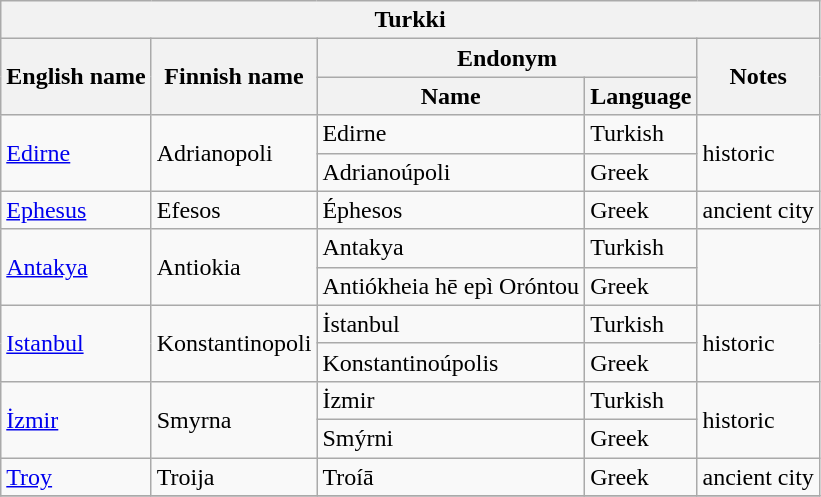<table class="wikitable sortable">
<tr>
<th colspan="5"> Turkki</th>
</tr>
<tr>
<th rowspan="2">English name</th>
<th rowspan="2">Finnish name</th>
<th colspan="2">Endonym</th>
<th rowspan="2">Notes</th>
</tr>
<tr>
<th>Name</th>
<th>Language</th>
</tr>
<tr>
<td rowspan="2"><a href='#'>Edirne</a></td>
<td rowspan="2">Adrianopoli</td>
<td>Edirne</td>
<td>Turkish</td>
<td rowspan="2">historic</td>
</tr>
<tr>
<td>Adrianoúpoli</td>
<td>Greek</td>
</tr>
<tr>
<td><a href='#'>Ephesus</a></td>
<td>Efesos</td>
<td>Éphesos</td>
<td>Greek</td>
<td>ancient city</td>
</tr>
<tr>
<td rowspan="2"><a href='#'>Antakya</a></td>
<td rowspan="2">Antiokia</td>
<td>Antakya</td>
<td>Turkish</td>
<td rowspan="2"></td>
</tr>
<tr>
<td>Antiókheia hē epì Oróntou</td>
<td>Greek</td>
</tr>
<tr>
<td rowspan="2"><a href='#'>Istanbul</a></td>
<td rowspan="2">Konstantinopoli</td>
<td>İstanbul</td>
<td>Turkish</td>
<td rowspan="2">historic</td>
</tr>
<tr>
<td>Konstantinoúpolis</td>
<td>Greek</td>
</tr>
<tr>
<td rowspan="2"><a href='#'>İzmir</a></td>
<td rowspan="2">Smyrna</td>
<td>İzmir</td>
<td>Turkish</td>
<td rowspan="2">historic</td>
</tr>
<tr>
<td>Smýrni</td>
<td>Greek</td>
</tr>
<tr>
<td><a href='#'>Troy</a></td>
<td>Troija</td>
<td>Troíā</td>
<td>Greek</td>
<td>ancient city</td>
</tr>
<tr>
</tr>
</table>
